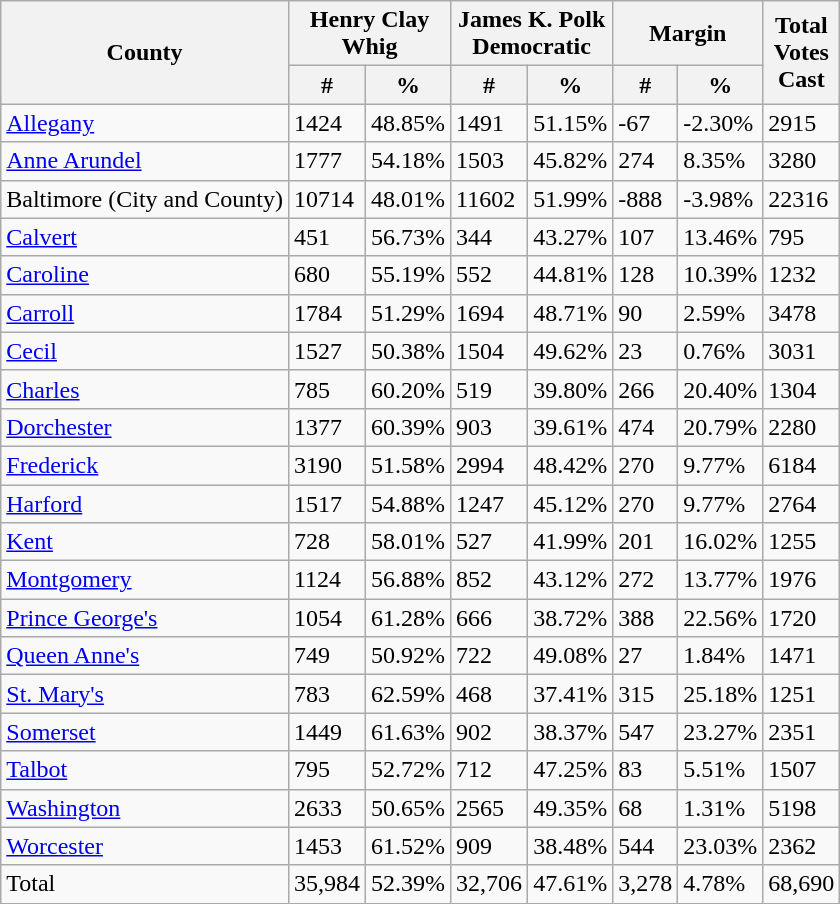<table class="wikitable sortable">
<tr>
<th rowspan="2">County</th>
<th colspan="2" >Henry Clay<br>Whig</th>
<th colspan="2" >James K. Polk<br>Democratic</th>
<th colspan="2">Margin</th>
<th rowspan="2">Total<br>Votes<br>Cast </th>
</tr>
<tr>
<th>#</th>
<th>%</th>
<th>#</th>
<th>%</th>
<th>#</th>
<th>%</th>
</tr>
<tr>
<td><a href='#'>Allegany</a></td>
<td>1424</td>
<td>48.85%</td>
<td>1491</td>
<td>51.15%</td>
<td>-67</td>
<td>-2.30%</td>
<td>2915</td>
</tr>
<tr>
<td><a href='#'>Anne Arundel</a></td>
<td>1777</td>
<td>54.18%</td>
<td>1503</td>
<td>45.82%</td>
<td>274</td>
<td>8.35%</td>
<td>3280</td>
</tr>
<tr>
<td>Baltimore (City and County)</td>
<td>10714</td>
<td>48.01%</td>
<td>11602</td>
<td>51.99%</td>
<td>-888</td>
<td>-3.98%</td>
<td>22316</td>
</tr>
<tr>
<td><a href='#'>Calvert</a></td>
<td>451</td>
<td>56.73%</td>
<td>344</td>
<td>43.27%</td>
<td>107</td>
<td>13.46%</td>
<td>795</td>
</tr>
<tr>
<td><a href='#'>Caroline</a></td>
<td>680</td>
<td>55.19%</td>
<td>552</td>
<td>44.81%</td>
<td>128</td>
<td>10.39%</td>
<td>1232</td>
</tr>
<tr>
<td><a href='#'>Carroll</a></td>
<td>1784</td>
<td>51.29%</td>
<td>1694</td>
<td>48.71%</td>
<td>90</td>
<td>2.59%</td>
<td>3478</td>
</tr>
<tr>
<td><a href='#'>Cecil</a></td>
<td>1527</td>
<td>50.38%</td>
<td>1504</td>
<td>49.62%</td>
<td>23</td>
<td>0.76%</td>
<td>3031</td>
</tr>
<tr>
<td><a href='#'>Charles</a></td>
<td>785</td>
<td>60.20%</td>
<td>519</td>
<td>39.80%</td>
<td>266</td>
<td>20.40%</td>
<td>1304</td>
</tr>
<tr>
<td><a href='#'>Dorchester</a></td>
<td>1377</td>
<td>60.39%</td>
<td>903</td>
<td>39.61%</td>
<td>474</td>
<td>20.79%</td>
<td>2280</td>
</tr>
<tr>
<td><a href='#'>Frederick</a></td>
<td>3190</td>
<td>51.58%</td>
<td>2994</td>
<td>48.42%</td>
<td>270</td>
<td>9.77%</td>
<td>6184</td>
</tr>
<tr>
<td><a href='#'>Harford</a></td>
<td>1517</td>
<td>54.88%</td>
<td>1247</td>
<td>45.12%</td>
<td>270</td>
<td>9.77%</td>
<td>2764</td>
</tr>
<tr>
<td><a href='#'>Kent</a></td>
<td>728</td>
<td>58.01%</td>
<td>527</td>
<td>41.99%</td>
<td>201</td>
<td>16.02%</td>
<td>1255</td>
</tr>
<tr>
<td><a href='#'>Montgomery</a></td>
<td>1124</td>
<td>56.88%</td>
<td>852</td>
<td>43.12%</td>
<td>272</td>
<td>13.77%</td>
<td>1976</td>
</tr>
<tr>
<td><a href='#'>Prince George's</a></td>
<td>1054</td>
<td>61.28%</td>
<td>666</td>
<td>38.72%</td>
<td>388</td>
<td>22.56%</td>
<td>1720</td>
</tr>
<tr>
<td><a href='#'>Queen Anne's</a></td>
<td>749</td>
<td>50.92%</td>
<td>722</td>
<td>49.08%</td>
<td>27</td>
<td>1.84%</td>
<td>1471</td>
</tr>
<tr>
<td><a href='#'>St. Mary's</a></td>
<td>783</td>
<td>62.59%</td>
<td>468</td>
<td>37.41%</td>
<td>315</td>
<td>25.18%</td>
<td>1251</td>
</tr>
<tr>
<td><a href='#'>Somerset</a></td>
<td>1449</td>
<td>61.63%</td>
<td>902</td>
<td>38.37%</td>
<td>547</td>
<td>23.27%</td>
<td>2351</td>
</tr>
<tr>
<td><a href='#'>Talbot</a></td>
<td>795</td>
<td>52.72%</td>
<td>712</td>
<td>47.25%</td>
<td>83</td>
<td>5.51%</td>
<td>1507</td>
</tr>
<tr>
<td><a href='#'>Washington</a></td>
<td>2633</td>
<td>50.65%</td>
<td>2565</td>
<td>49.35%</td>
<td>68</td>
<td>1.31%</td>
<td>5198</td>
</tr>
<tr>
<td><a href='#'>Worcester</a></td>
<td>1453</td>
<td>61.52%</td>
<td>909</td>
<td>38.48%</td>
<td>544</td>
<td>23.03%</td>
<td>2362</td>
</tr>
<tr>
<td>Total</td>
<td>35,984</td>
<td>52.39%</td>
<td>32,706</td>
<td>47.61%</td>
<td>3,278</td>
<td>4.78%</td>
<td>68,690</td>
</tr>
</table>
